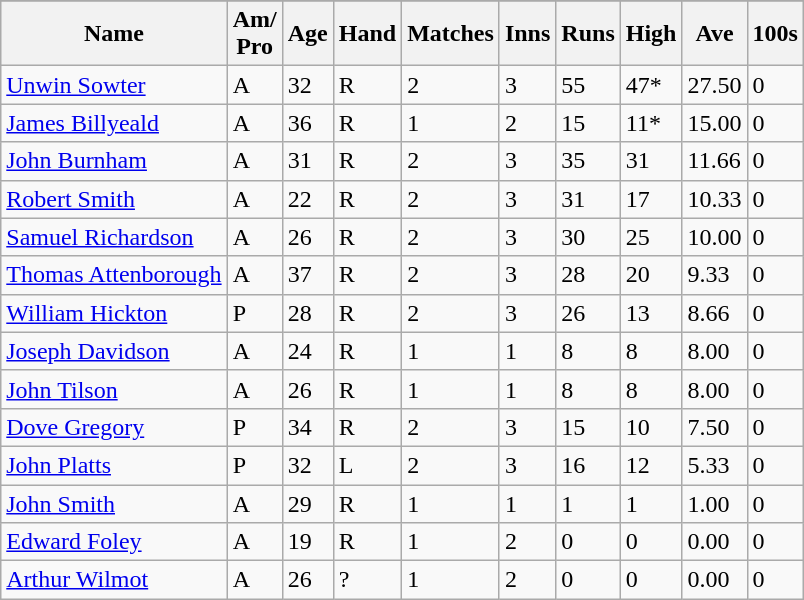<table class="sortable wikitable">
<tr>
</tr>
<tr bgcolor="#efefef">
<th>Name</th>
<th>Am/<br>Pro</th>
<th>Age</th>
<th>Hand</th>
<th>Matches</th>
<th>Inns</th>
<th>Runs</th>
<th>High</th>
<th>Ave</th>
<th>100s</th>
</tr>
<tr>
<td><a href='#'>Unwin Sowter</a></td>
<td>A</td>
<td>32</td>
<td>R</td>
<td>2</td>
<td>3</td>
<td>55</td>
<td>47*</td>
<td>27.50</td>
<td>0</td>
</tr>
<tr>
<td><a href='#'>James Billyeald</a></td>
<td>A</td>
<td>36</td>
<td>R</td>
<td>1</td>
<td>2</td>
<td>15</td>
<td>11*</td>
<td>15.00</td>
<td>0</td>
</tr>
<tr>
<td><a href='#'>John Burnham</a></td>
<td>A</td>
<td>31</td>
<td>R</td>
<td>2</td>
<td>3</td>
<td>35</td>
<td>31</td>
<td>11.66</td>
<td>0</td>
</tr>
<tr>
<td><a href='#'>Robert Smith</a></td>
<td>A</td>
<td>22</td>
<td>R</td>
<td>2</td>
<td>3</td>
<td>31</td>
<td>17</td>
<td>10.33</td>
<td>0</td>
</tr>
<tr>
<td><a href='#'>Samuel Richardson</a></td>
<td>A</td>
<td>26</td>
<td>R</td>
<td>2</td>
<td>3</td>
<td>30</td>
<td>25</td>
<td>10.00</td>
<td>0</td>
</tr>
<tr>
<td><a href='#'>Thomas Attenborough</a></td>
<td>A</td>
<td>37</td>
<td>R</td>
<td>2</td>
<td>3</td>
<td>28</td>
<td>20</td>
<td>9.33</td>
<td>0</td>
</tr>
<tr>
<td><a href='#'>William Hickton</a></td>
<td>P</td>
<td>28</td>
<td>R</td>
<td>2</td>
<td>3</td>
<td>26</td>
<td>13</td>
<td>8.66</td>
<td>0</td>
</tr>
<tr>
<td><a href='#'>Joseph Davidson</a></td>
<td>A</td>
<td>24</td>
<td>R</td>
<td>1</td>
<td>1</td>
<td>8</td>
<td>8</td>
<td>8.00</td>
<td>0</td>
</tr>
<tr>
<td><a href='#'>John Tilson</a></td>
<td>A</td>
<td>26</td>
<td>R</td>
<td>1</td>
<td>1</td>
<td>8</td>
<td>8</td>
<td>8.00</td>
<td>0</td>
</tr>
<tr>
<td><a href='#'>Dove Gregory</a></td>
<td>P</td>
<td>34</td>
<td>R</td>
<td>2</td>
<td>3</td>
<td>15</td>
<td>10</td>
<td>7.50</td>
<td>0</td>
</tr>
<tr>
<td><a href='#'>John Platts</a></td>
<td>P</td>
<td>32</td>
<td>L</td>
<td>2</td>
<td>3</td>
<td>16</td>
<td>12</td>
<td>5.33</td>
<td>0</td>
</tr>
<tr>
<td><a href='#'>John Smith</a></td>
<td>A</td>
<td>29</td>
<td>R</td>
<td>1</td>
<td>1</td>
<td>1</td>
<td>1</td>
<td>1.00</td>
<td>0</td>
</tr>
<tr>
<td><a href='#'>Edward Foley</a></td>
<td>A</td>
<td>19</td>
<td>R</td>
<td>1</td>
<td>2</td>
<td>0</td>
<td>0</td>
<td>0.00</td>
<td>0</td>
</tr>
<tr>
<td><a href='#'>Arthur Wilmot</a></td>
<td>A</td>
<td>26</td>
<td>?</td>
<td>1</td>
<td>2</td>
<td>0</td>
<td>0</td>
<td>0.00</td>
<td>0</td>
</tr>
</table>
